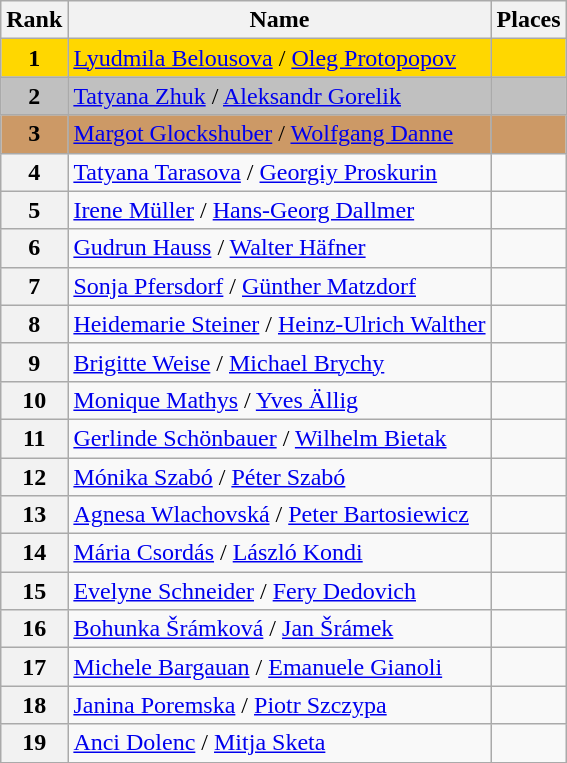<table class="wikitable">
<tr>
<th>Rank</th>
<th>Name</th>
<th>Places</th>
</tr>
<tr bgcolor="gold">
<td align="center"><strong>1</strong></td>
<td> <a href='#'>Lyudmila Belousova</a> / <a href='#'>Oleg Protopopov</a></td>
<td></td>
</tr>
<tr bgcolor="silver">
<td align="center"><strong>2</strong></td>
<td> <a href='#'>Tatyana Zhuk</a> / <a href='#'>Aleksandr Gorelik</a></td>
<td></td>
</tr>
<tr bgcolor="cc9966">
<td align="center"><strong>3</strong></td>
<td> <a href='#'>Margot Glockshuber</a> / <a href='#'>Wolfgang Danne</a></td>
<td></td>
</tr>
<tr>
<th>4</th>
<td> <a href='#'>Tatyana Tarasova</a> / <a href='#'>Georgiy Proskurin</a></td>
<td></td>
</tr>
<tr>
<th>5</th>
<td> <a href='#'>Irene Müller</a> / <a href='#'>Hans-Georg Dallmer</a></td>
<td></td>
</tr>
<tr>
<th>6</th>
<td> <a href='#'>Gudrun Hauss</a> / <a href='#'>Walter Häfner</a></td>
<td></td>
</tr>
<tr>
<th>7</th>
<td> <a href='#'>Sonja Pfersdorf</a> / <a href='#'>Günther Matzdorf</a></td>
<td></td>
</tr>
<tr>
<th>8</th>
<td> <a href='#'>Heidemarie Steiner</a> / <a href='#'>Heinz-Ulrich Walther</a></td>
<td></td>
</tr>
<tr>
<th>9</th>
<td> <a href='#'>Brigitte Weise</a> / <a href='#'>Michael Brychy</a></td>
<td></td>
</tr>
<tr>
<th>10</th>
<td> <a href='#'>Monique Mathys</a> / <a href='#'>Yves Ällig</a></td>
<td></td>
</tr>
<tr>
<th>11</th>
<td> <a href='#'>Gerlinde Schönbauer</a> / <a href='#'>Wilhelm Bietak</a></td>
<td></td>
</tr>
<tr>
<th>12</th>
<td> <a href='#'>Mónika Szabó</a> / <a href='#'>Péter Szabó</a></td>
<td></td>
</tr>
<tr>
<th>13</th>
<td> <a href='#'>Agnesa Wlachovská</a> / <a href='#'>Peter Bartosiewicz</a></td>
<td></td>
</tr>
<tr>
<th>14</th>
<td> <a href='#'>Mária Csordás</a> / <a href='#'>László Kondi</a></td>
<td></td>
</tr>
<tr>
<th>15</th>
<td> <a href='#'>Evelyne Schneider</a> / <a href='#'>Fery Dedovich</a></td>
<td></td>
</tr>
<tr>
<th>16</th>
<td> <a href='#'>Bohunka Šrámková</a> / <a href='#'>Jan Šrámek</a></td>
<td></td>
</tr>
<tr>
<th>17</th>
<td> <a href='#'>Michele Bargauan</a> / <a href='#'>Emanuele Gianoli</a></td>
<td></td>
</tr>
<tr>
<th>18</th>
<td> <a href='#'>Janina Poremska</a> / <a href='#'>Piotr Szczypa</a></td>
<td></td>
</tr>
<tr>
<th>19</th>
<td> <a href='#'>Anci Dolenc</a> / <a href='#'>Mitja Sketa</a></td>
<td></td>
</tr>
</table>
